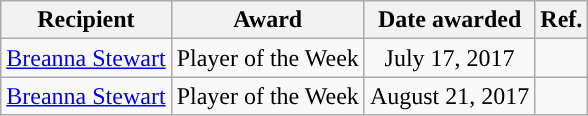<table class="wikitable sortable sortable" style="text-align: center">
<tr>
<th>Recipient</th>
<th>Award</th>
<th>Date awarded</th>
<th>Ref.</th>
</tr>
<tr>
<td><a href='#'>Breanna Stewart</a></td>
<td>Player of the Week</td>
<td>July 17, 2017</td>
<td></td>
</tr>
<tr>
<td><a href='#'>Breanna Stewart</a></td>
<td>Player of the Week</td>
<td>August 21, 2017</td>
<td></td>
</tr>
</table>
